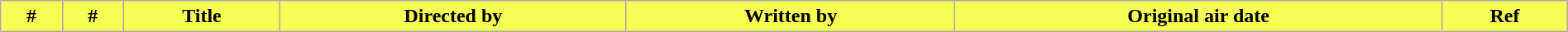<table class="wikitable plainrowheaders" style="width:100%;">
<tr>
<th style="background:#f8fe53;">#</th>
<th style="background:#f8fe53;">#</th>
<th style="background:#f8fe53;">Title</th>
<th style="background:#f8fe53;">Directed by</th>
<th style="background:#f8fe53;">Written by</th>
<th style="background:#f8fe53;">Original air date</th>
<th style="background:#f8fe53;">Ref<br>




</th>
</tr>
</table>
